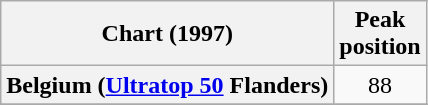<table class="wikitable sortable plainrowheaders" style="text-align:center">
<tr>
<th scope="col">Chart (1997)</th>
<th scope="col">Peak<br>position</th>
</tr>
<tr>
<th scope="row">Belgium (<a href='#'>Ultratop 50</a> Flanders)</th>
<td>88</td>
</tr>
<tr>
</tr>
<tr>
</tr>
</table>
